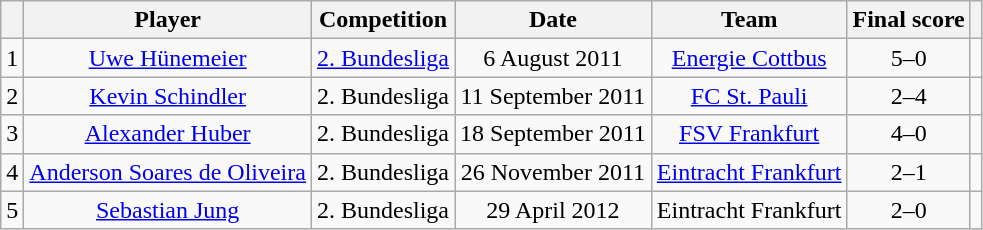<table class="wikitable" style="text-align:center;">
<tr>
<th></th>
<th>Player</th>
<th>Competition</th>
<th>Date</th>
<th>Team</th>
<th>Final score</th>
<th></th>
</tr>
<tr>
<td>1</td>
<td><a href='#'>Uwe Hünemeier</a></td>
<td><a href='#'>2. Bundesliga</a></td>
<td>6 August 2011</td>
<td><a href='#'>Energie Cottbus</a></td>
<td>5–0</td>
<td></td>
</tr>
<tr>
<td>2</td>
<td><a href='#'>Kevin Schindler</a></td>
<td>2. Bundesliga</td>
<td>11 September 2011</td>
<td><a href='#'>FC St. Pauli</a></td>
<td>2–4</td>
<td></td>
</tr>
<tr>
<td>3</td>
<td><a href='#'>Alexander Huber</a></td>
<td>2. Bundesliga</td>
<td>18 September 2011</td>
<td><a href='#'>FSV Frankfurt</a></td>
<td>4–0</td>
<td></td>
</tr>
<tr>
<td>4</td>
<td><a href='#'>Anderson Soares de Oliveira</a></td>
<td>2. Bundesliga</td>
<td>26 November 2011</td>
<td><a href='#'>Eintracht Frankfurt</a></td>
<td>2–1</td>
<td></td>
</tr>
<tr>
<td>5</td>
<td><a href='#'>Sebastian Jung</a></td>
<td>2. Bundesliga</td>
<td>29 April 2012</td>
<td>Eintracht Frankfurt</td>
<td>2–0</td>
<td></td>
</tr>
</table>
